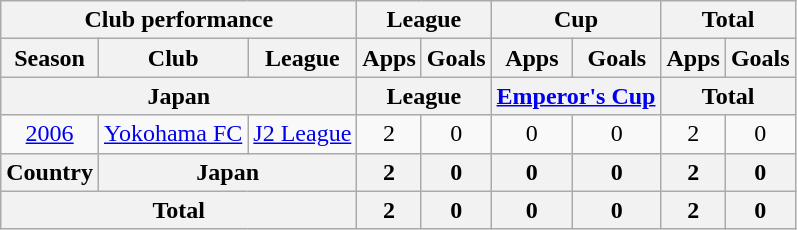<table class="wikitable" style="text-align:center;">
<tr>
<th colspan=3>Club performance</th>
<th colspan=2>League</th>
<th colspan=2>Cup</th>
<th colspan=2>Total</th>
</tr>
<tr>
<th>Season</th>
<th>Club</th>
<th>League</th>
<th>Apps</th>
<th>Goals</th>
<th>Apps</th>
<th>Goals</th>
<th>Apps</th>
<th>Goals</th>
</tr>
<tr>
<th colspan=3>Japan</th>
<th colspan=2>League</th>
<th colspan=2><a href='#'>Emperor's Cup</a></th>
<th colspan=2>Total</th>
</tr>
<tr>
<td><a href='#'>2006</a></td>
<td><a href='#'>Yokohama FC</a></td>
<td><a href='#'>J2 League</a></td>
<td>2</td>
<td>0</td>
<td>0</td>
<td>0</td>
<td>2</td>
<td>0</td>
</tr>
<tr>
<th rowspan=1>Country</th>
<th colspan=2>Japan</th>
<th>2</th>
<th>0</th>
<th>0</th>
<th>0</th>
<th>2</th>
<th>0</th>
</tr>
<tr>
<th colspan=3>Total</th>
<th>2</th>
<th>0</th>
<th>0</th>
<th>0</th>
<th>2</th>
<th>0</th>
</tr>
</table>
